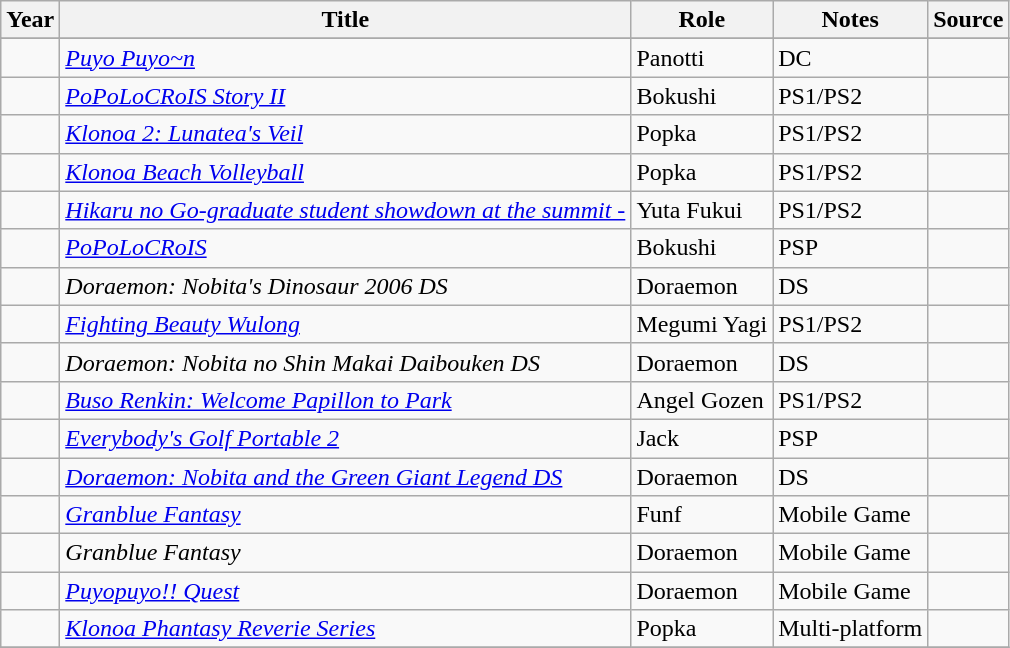<table class="wikitable sortable plainrowheaders">
<tr>
<th>Year</th>
<th>Title</th>
<th>Role</th>
<th class="unsortable">Notes</th>
<th class="unsortable">Source</th>
</tr>
<tr>
</tr>
<tr>
<td></td>
<td><em><a href='#'>Puyo Puyo~n</a></em></td>
<td>Panotti</td>
<td>DC</td>
<td></td>
</tr>
<tr>
<td></td>
<td><em> <a href='#'>PoPoLoCRoIS Story II</a></em></td>
<td>Bokushi</td>
<td>PS1/PS2</td>
<td></td>
</tr>
<tr>
<td></td>
<td><em><a href='#'>Klonoa 2: Lunatea's Veil</a></em></td>
<td>Popka</td>
<td>PS1/PS2</td>
<td></td>
</tr>
<tr>
<td></td>
<td><em><a href='#'>Klonoa Beach Volleyball</a></em></td>
<td>Popka</td>
<td>PS1/PS2</td>
<td></td>
</tr>
<tr>
<td></td>
<td><em><a href='#'>Hikaru no Go-graduate student showdown at the summit -</a></em></td>
<td>Yuta Fukui</td>
<td>PS1/PS2</td>
<td></td>
</tr>
<tr>
<td></td>
<td><em><a href='#'>PoPoLoCRoIS</a></em></td>
<td>Bokushi</td>
<td>PSP</td>
<td></td>
</tr>
<tr>
<td></td>
<td><em>Doraemon: Nobita's Dinosaur 2006 DS</em></td>
<td>Doraemon</td>
<td>DS</td>
<td></td>
</tr>
<tr>
<td></td>
<td><em><a href='#'>Fighting Beauty Wulong</a></em></td>
<td>Megumi Yagi</td>
<td>PS1/PS2</td>
<td></td>
</tr>
<tr>
<td></td>
<td><em>Doraemon: Nobita no Shin Makai Daibouken DS</em></td>
<td>Doraemon</td>
<td>DS</td>
<td></td>
</tr>
<tr>
<td></td>
<td><em><a href='#'>Buso Renkin: Welcome Papillon to Park</a></em></td>
<td>Angel Gozen</td>
<td>PS1/PS2</td>
<td></td>
</tr>
<tr>
<td></td>
<td><em><a href='#'>Everybody's Golf Portable 2</a></em></td>
<td>Jack</td>
<td>PSP</td>
<td></td>
</tr>
<tr>
<td></td>
<td><em><a href='#'>Doraemon: Nobita and the Green Giant Legend DS</a></em></td>
<td>Doraemon</td>
<td>DS</td>
<td></td>
</tr>
<tr>
<td></td>
<td><em><a href='#'>Granblue Fantasy</a></em></td>
<td>Funf</td>
<td>Mobile Game</td>
<td></td>
</tr>
<tr>
<td></td>
<td><em>Granblue Fantasy</em></td>
<td>Doraemon</td>
<td>Mobile Game</td>
<td></td>
</tr>
<tr>
<td></td>
<td><em><a href='#'>Puyopuyo!! Quest</a></em></td>
<td>Doraemon</td>
<td>Mobile Game</td>
<td></td>
</tr>
<tr>
<td></td>
<td><em><a href='#'>Klonoa Phantasy Reverie Series</a></em></td>
<td>Popka</td>
<td>Multi-platform</td>
<td></td>
</tr>
<tr>
</tr>
</table>
